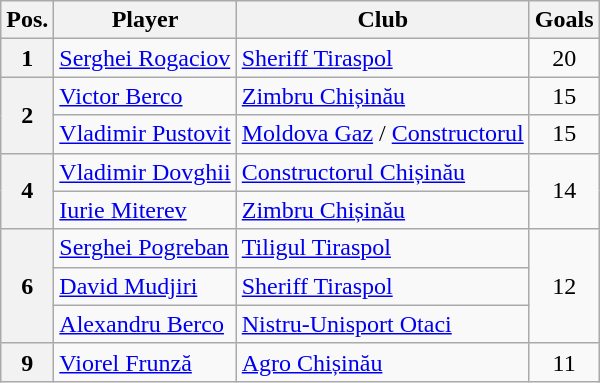<table class="wikitable">
<tr>
<th>Pos.</th>
<th>Player</th>
<th>Club</th>
<th>Goals</th>
</tr>
<tr>
<th align=center>1</th>
<td> <a href='#'>Serghei Rogaciov</a></td>
<td><a href='#'>Sheriff Tiraspol</a></td>
<td align=center>20</td>
</tr>
<tr>
<th rowspan=2 align=center>2</th>
<td> <a href='#'>Victor Berco</a></td>
<td><a href='#'>Zimbru Chișinău</a></td>
<td align=center>15</td>
</tr>
<tr>
<td> <a href='#'>Vladimir Pustovit</a></td>
<td><a href='#'>Moldova Gaz</a> / <a href='#'>Constructorul</a></td>
<td align=center>15</td>
</tr>
<tr>
<th rowspan=2 align=center>4</th>
<td> <a href='#'>Vladimir Dovghii</a></td>
<td><a href='#'>Constructorul Chișinău</a></td>
<td rowspan=2 align=center>14</td>
</tr>
<tr>
<td> <a href='#'>Iurie Miterev</a></td>
<td><a href='#'>Zimbru Chișinău</a></td>
</tr>
<tr>
<th rowspan=3 align=center>6</th>
<td> <a href='#'>Serghei Pogreban</a></td>
<td><a href='#'>Tiligul Tiraspol</a></td>
<td rowspan=3 align=center>12</td>
</tr>
<tr>
<td> <a href='#'>David Mudjiri</a></td>
<td><a href='#'>Sheriff Tiraspol</a></td>
</tr>
<tr>
<td> <a href='#'>Alexandru Berco</a></td>
<td><a href='#'>Nistru-Unisport Otaci</a></td>
</tr>
<tr>
<th align=center>9</th>
<td> <a href='#'>Viorel Frunză</a></td>
<td><a href='#'>Agro Chișinău</a></td>
<td align=center>11</td>
</tr>
</table>
